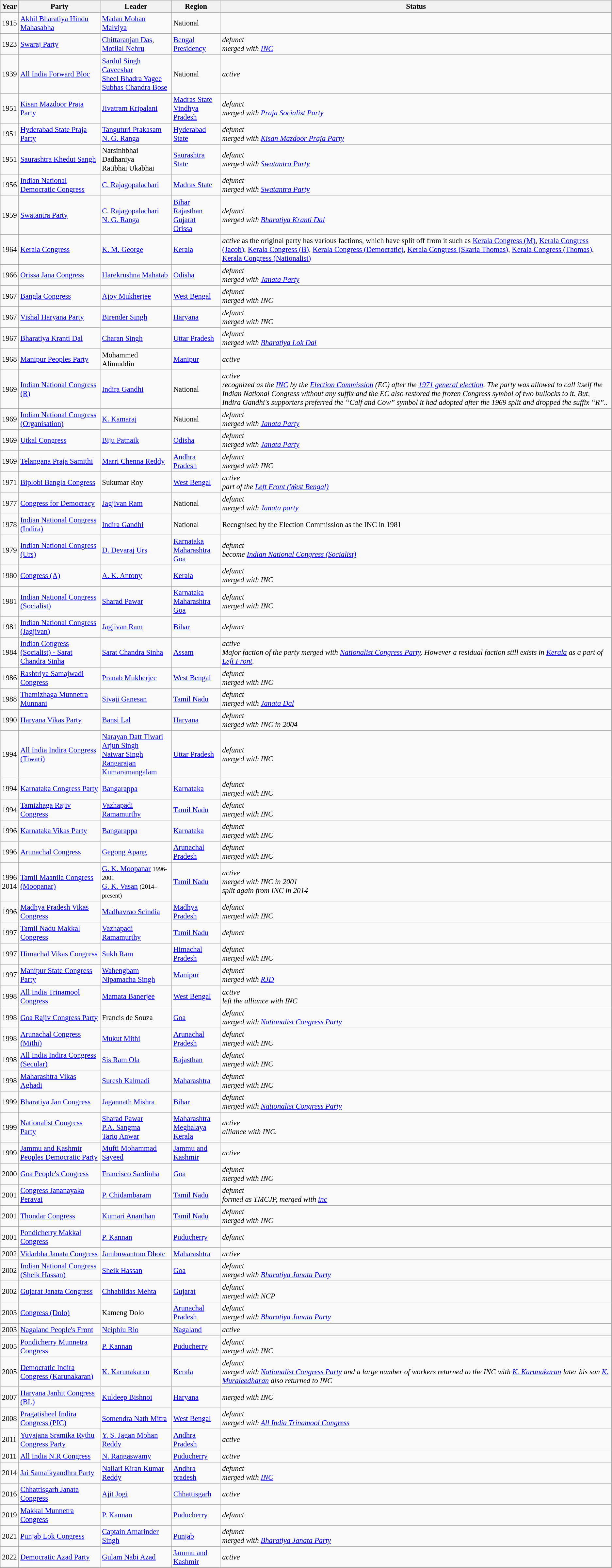<table class="sortable wikitable" style="font-size: 95%;">
<tr>
<th>Year</th>
<th>Party</th>
<th>Leader</th>
<th>Region</th>
<th>Status</th>
</tr>
<tr>
<td>1915</td>
<td><a href='#'>Akhil Bharatiya Hindu Mahasabha</a></td>
<td><a href='#'>Madan Mohan Malviya</a></td>
<td>National</td>
<td></td>
</tr>
<tr>
<td>1923</td>
<td><a href='#'>Swaraj Party</a></td>
<td><a href='#'>Chittaranjan Das</a>, <a href='#'>Motilal Nehru</a></td>
<td><a href='#'>Bengal Presidency</a></td>
<td><em>defunct</em><br><em>merged with <a href='#'>INC</a></em></td>
</tr>
<tr>
<td>1939</td>
<td><a href='#'>All India Forward Bloc</a></td>
<td><a href='#'>Sardul Singh Caveeshar</a><br><a href='#'>Sheel Bhadra Yagee</a><br><a href='#'>Subhas Chandra Bose</a></td>
<td>National</td>
<td><em>active</em></td>
</tr>
<tr>
<td>1951</td>
<td><a href='#'>Kisan Mazdoor Praja Party</a></td>
<td><a href='#'>Jivatram Kripalani</a></td>
<td><a href='#'>Madras State</a><br><a href='#'>Vindhya Pradesh</a></td>
<td><em>defunct</em><br><em>merged with <a href='#'>Praja Socialist Party</a></em></td>
</tr>
<tr>
<td>1951</td>
<td><a href='#'>Hyderabad State Praja Party</a></td>
<td><a href='#'>Tanguturi Prakasam</a><br><a href='#'>N. G. Ranga</a></td>
<td><a href='#'>Hyderabad State</a></td>
<td><em>defunct</em><br><em>merged with <a href='#'>Kisan Mazdoor Praja Party</a></em></td>
</tr>
<tr>
<td>1951</td>
<td><a href='#'>Saurashtra Khedut Sangh</a></td>
<td>Narsinhbhai Dadhaniya<br>Ratibhai Ukabhai</td>
<td><a href='#'>Saurashtra State</a></td>
<td><em>defunct</em><br><em>merged with <a href='#'>Swatantra Party</a></em></td>
</tr>
<tr>
<td>1956</td>
<td><a href='#'>Indian National Democratic Congress</a></td>
<td><a href='#'>C. Rajagopalachari</a></td>
<td><a href='#'>Madras State</a></td>
<td><em>defunct</em><br><em>merged with <a href='#'>Swatantra Party</a></em></td>
</tr>
<tr>
<td>1959</td>
<td><a href='#'>Swatantra Party</a></td>
<td><a href='#'>C. Rajagopalachari</a><br><a href='#'>N. G. Ranga</a></td>
<td><a href='#'>Bihar</a><br><a href='#'>Rajasthan</a><br><a href='#'>Gujarat</a><br><a href='#'>Orissa</a></td>
<td><em>defunct</em><br><em>merged with <a href='#'>Bharatiya Kranti Dal</a></em></td>
</tr>
<tr>
<td>1964</td>
<td><a href='#'>Kerala Congress</a></td>
<td><a href='#'>K. M. George</a></td>
<td><a href='#'>Kerala</a></td>
<td><em>active</em> as the original party has various factions, which have split off from it such as <a href='#'>Kerala Congress (M)</a>, <a href='#'>Kerala Congress (Jacob)</a>, <a href='#'>Kerala Congress (B)</a>, <a href='#'>Kerala Congress (Democratic)</a>, <a href='#'>Kerala Congress (Skaria Thomas)</a>, <a href='#'>Kerala Congress (Thomas)</a>, <a href='#'>Kerala Congress (Nationalist)</a></td>
</tr>
<tr>
<td>1966</td>
<td><a href='#'>Orissa Jana Congress</a></td>
<td><a href='#'>Harekrushna Mahatab</a></td>
<td><a href='#'>Odisha</a></td>
<td><em>defunct</em><br><em>merged with <a href='#'>Janata Party</a></em></td>
</tr>
<tr>
<td>1967</td>
<td><a href='#'>Bangla Congress</a></td>
<td><a href='#'>Ajoy Mukherjee</a></td>
<td><a href='#'>West Bengal</a></td>
<td><em>defunct</em><br><em>merged with INC</em></td>
</tr>
<tr>
<td>1967</td>
<td><a href='#'>Vishal Haryana Party</a></td>
<td><a href='#'>Birender Singh</a></td>
<td><a href='#'>Haryana</a></td>
<td><em>defunct</em><br><em>merged with INC</em></td>
</tr>
<tr>
<td>1967</td>
<td><a href='#'>Bharatiya Kranti Dal</a></td>
<td><a href='#'>Charan Singh</a></td>
<td><a href='#'>Uttar Pradesh</a></td>
<td><em>defunct</em><br><em>merged with <a href='#'>Bharatiya Lok Dal</a></em></td>
</tr>
<tr>
<td>1968</td>
<td><a href='#'>Manipur Peoples Party</a></td>
<td>Mohammed Alimuddin</td>
<td><a href='#'>Manipur</a></td>
<td><em>active</em></td>
</tr>
<tr>
<td>1969</td>
<td><a href='#'>Indian National Congress (R)</a></td>
<td><a href='#'>Indira Gandhi</a></td>
<td>National</td>
<td><em>active</em><br><em>recognized as the <a href='#'>INC</a> by the <a href='#'>Election Commission</a> (EC) after the <a href='#'>1971 general election</a>. The party was allowed to call itself the Indian National Congress without any suffix and the EC also restored the frozen Congress symbol of two bullocks to it. But, Indira Gandhi's supporters preferred the “Calf and Cow” symbol it had adopted after the 1969 split and dropped the suffix “R”..</em></td>
</tr>
<tr>
<td>1969</td>
<td><a href='#'>Indian National Congress (Organisation)</a></td>
<td><a href='#'>K. Kamaraj</a><br></td>
<td>National</td>
<td><em>defunct</em><br><em>merged with <a href='#'>Janata Party</a></em></td>
</tr>
<tr>
<td>1969</td>
<td><a href='#'>Utkal Congress</a></td>
<td><a href='#'>Biju Patnaik</a></td>
<td><a href='#'>Odisha</a></td>
<td><em>defunct</em><br><em>merged with <a href='#'>Janata Party</a></em></td>
</tr>
<tr>
<td>1969</td>
<td><a href='#'>Telangana Praja Samithi</a></td>
<td><a href='#'>Marri Chenna Reddy</a></td>
<td><a href='#'>Andhra Pradesh</a></td>
<td><em>defunct</em><br><em>merged with INC</em></td>
</tr>
<tr>
<td>1971</td>
<td><a href='#'>Biplobi Bangla Congress</a></td>
<td>Sukumar Roy</td>
<td><a href='#'>West Bengal</a></td>
<td><em>active</em><br><em>part of the <a href='#'>Left Front (West Bengal)</a></em></td>
</tr>
<tr>
<td>1977</td>
<td><a href='#'>Congress for Democracy</a></td>
<td><a href='#'>Jagjivan Ram</a></td>
<td>National</td>
<td><em>defunct</em><br><em>merged with <a href='#'>Janata party</a></em></td>
</tr>
<tr>
<td>1978</td>
<td><a href='#'>Indian National Congress (Indira)</a></td>
<td><a href='#'>Indira Gandhi</a></td>
<td>National</td>
<td>Recognised by the Election Commission as the INC in 1981</td>
</tr>
<tr>
<td>1979</td>
<td><a href='#'>Indian National Congress (Urs)</a></td>
<td><a href='#'>D. Devaraj Urs</a></td>
<td><a href='#'>Karnataka</a><br><a href='#'>Maharashtra</a><br><a href='#'>Goa</a></td>
<td><em>defunct</em><br><em>become <a href='#'>Indian National Congress (Socialist)</a></em></td>
</tr>
<tr>
<td>1980</td>
<td><a href='#'>Congress (A)</a></td>
<td><a href='#'>A. K. Antony</a></td>
<td><a href='#'>Kerala</a></td>
<td><em>defunct</em><br><em>merged with INC</em></td>
</tr>
<tr>
<td>1981</td>
<td><a href='#'>Indian National Congress (Socialist)</a></td>
<td><a href='#'>Sharad Pawar</a></td>
<td><a href='#'>Karnataka</a><br><a href='#'>Maharashtra</a><br><a href='#'>Goa</a></td>
<td><em>defunct</em><br><em>merged with INC</em></td>
</tr>
<tr>
<td>1981</td>
<td><a href='#'>Indian National Congress (Jagjivan)</a></td>
<td><a href='#'>Jagjivan Ram</a></td>
<td><a href='#'>Bihar</a></td>
<td><em>defunct</em></td>
</tr>
<tr>
<td>1984</td>
<td><a href='#'>Indian Congress (Socialist) - Sarat Chandra Sinha</a></td>
<td><a href='#'>Sarat Chandra Sinha</a></td>
<td><a href='#'>Assam</a></td>
<td><em>active</em><br><em>Major faction of the party merged with <a href='#'>Nationalist Congress Party</a>. However a residual faction still exists in <a href='#'>Kerala</a> as a part of <a href='#'>Left Front</a>.</em></td>
</tr>
<tr>
<td>1986</td>
<td><a href='#'>Rashtriya Samajwadi Congress</a></td>
<td><a href='#'>Pranab Mukherjee</a></td>
<td><a href='#'>West Bengal</a></td>
<td><em>defunct</em><br><em>merged with INC</em></td>
</tr>
<tr>
<td>1988</td>
<td><a href='#'>Thamizhaga Munnetra Munnani</a></td>
<td><a href='#'>Sivaji Ganesan</a></td>
<td><a href='#'>Tamil Nadu</a></td>
<td><em>defunct</em><br><em>merged with <a href='#'>Janata Dal</a></em></td>
</tr>
<tr>
<td>1990</td>
<td><a href='#'>Haryana Vikas Party</a></td>
<td><a href='#'>Bansi Lal</a></td>
<td><a href='#'>Haryana</a></td>
<td><em>defunct</em><br><em>merged with INC in 2004</em></td>
</tr>
<tr>
<td>1994</td>
<td><a href='#'>All India Indira Congress (Tiwari)</a></td>
<td><a href='#'>Narayan Datt Tiwari</a><br><a href='#'>Arjun Singh</a><br><a href='#'>Natwar Singh</a><br><a href='#'>Rangarajan Kumaramangalam</a></td>
<td><a href='#'>Uttar Pradesh</a></td>
<td><em>defunct</em><br><em>merged with INC</em></td>
</tr>
<tr>
<td>1994</td>
<td><a href='#'>Karnataka Congress Party</a></td>
<td><a href='#'>Bangarappa</a></td>
<td><a href='#'>Karnataka</a></td>
<td><em>defunct</em><br><em>merged with INC</em></td>
</tr>
<tr>
<td>1994</td>
<td><a href='#'>Tamizhaga Rajiv Congress</a></td>
<td><a href='#'>Vazhapadi Ramamurthy</a></td>
<td><a href='#'>Tamil Nadu</a></td>
<td><em>defunct</em><br><em>merged with INC</em></td>
</tr>
<tr>
<td>1996</td>
<td><a href='#'>Karnataka Vikas Party</a></td>
<td><a href='#'>Bangarappa</a></td>
<td><a href='#'>Karnataka</a></td>
<td><em>defunct</em><br><em>merged with INC</em></td>
</tr>
<tr>
<td>1996</td>
<td><a href='#'>Arunachal Congress</a></td>
<td><a href='#'>Gegong Apang</a></td>
<td><a href='#'>Arunachal Pradesh</a></td>
<td><em>defunct</em><br><em>merged with INC</em></td>
</tr>
<tr>
<td>1996<br>2014</td>
<td><a href='#'>Tamil Maanila Congress (Moopanar)</a></td>
<td><a href='#'>G. K. Moopanar</a> <small>1996-2001</small><br><a href='#'>G. K. Vasan</a> <small>(2014–present)</small></td>
<td><a href='#'>Tamil Nadu</a></td>
<td><em>active</em><br><em>merged with INC in 2001</em><br><em>split again from INC in 2014</em></td>
</tr>
<tr>
<td>1996</td>
<td><a href='#'>Madhya Pradesh Vikas Congress</a></td>
<td><a href='#'>Madhavrao Scindia</a></td>
<td><a href='#'>Madhya Pradesh</a></td>
<td><em>defunct</em><br><em>merged with INC</em></td>
</tr>
<tr>
<td>1997</td>
<td><a href='#'>Tamil Nadu Makkal Congress</a></td>
<td><a href='#'>Vazhapadi Ramamurthy</a></td>
<td><a href='#'>Tamil Nadu</a></td>
<td><em>defunct</em></td>
</tr>
<tr>
<td>1997</td>
<td><a href='#'>Himachal Vikas Congress</a></td>
<td><a href='#'>Sukh Ram</a></td>
<td><a href='#'>Himachal Pradesh</a></td>
<td><em>defunct</em><br><em>merged with INC</em></td>
</tr>
<tr>
<td>1997</td>
<td><a href='#'>Manipur State Congress Party</a></td>
<td><a href='#'>Wahengbam Nipamacha Singh</a></td>
<td><a href='#'>Manipur</a></td>
<td><em>defunct</em><br><em>merged with <a href='#'>RJD</a></em></td>
</tr>
<tr>
<td>1998</td>
<td><a href='#'>All India Trinamool Congress</a></td>
<td><a href='#'>Mamata Banerjee</a></td>
<td><a href='#'>West Bengal</a></td>
<td><em>active</em><br><em>left the alliance with INC</em></td>
</tr>
<tr>
<td>1998</td>
<td><a href='#'>Goa Rajiv Congress Party</a></td>
<td>Francis de Souza</td>
<td><a href='#'>Goa</a></td>
<td><em>defunct</em><br><em>merged with <a href='#'>Nationalist Congress Party</a></em></td>
</tr>
<tr>
<td>1998</td>
<td><a href='#'>Arunachal Congress (Mithi)</a></td>
<td><a href='#'>Mukut Mithi</a></td>
<td><a href='#'>Arunachal Pradesh</a></td>
<td><em>defunct</em><br><em>merged with INC</em></td>
</tr>
<tr>
<td>1998</td>
<td><a href='#'>All India Indira Congress (Secular)</a></td>
<td><a href='#'>Sis Ram Ola</a></td>
<td><a href='#'>Rajasthan</a></td>
<td><em>defunct</em><br><em>merged with INC</em></td>
</tr>
<tr>
<td>1998</td>
<td><a href='#'>Maharashtra Vikas Aghadi</a></td>
<td><a href='#'>Suresh Kalmadi</a></td>
<td><a href='#'>Maharashtra</a></td>
<td><em>defunct</em><br><em>merged with INC</em></td>
</tr>
<tr>
<td>1999</td>
<td><a href='#'>Bharatiya Jan Congress</a></td>
<td><a href='#'>Jagannath Mishra</a></td>
<td><a href='#'>Bihar</a></td>
<td><em>defunct</em><br><em>merged with <a href='#'>Nationalist Congress Party</a></em></td>
</tr>
<tr>
<td>1999</td>
<td><a href='#'>Nationalist Congress Party</a></td>
<td><a href='#'>Sharad Pawar</a><br><a href='#'>P.A. Sangma</a><br><a href='#'>Tariq Anwar</a></td>
<td><a href='#'>Maharashtra</a><br><a href='#'>Meghalaya</a><br><a href='#'>Kerala</a></td>
<td><em>active</em><br><em> alliance with INC.</em></td>
</tr>
<tr>
<td>1999</td>
<td><a href='#'>Jammu and Kashmir Peoples Democratic Party</a></td>
<td><a href='#'>Mufti Mohammad Sayeed</a></td>
<td><a href='#'>Jammu and Kashmir</a></td>
<td><em>active</em></td>
</tr>
<tr>
<td>2000</td>
<td><a href='#'>Goa People's Congress</a></td>
<td><a href='#'>Francisco Sardinha</a></td>
<td><a href='#'>Goa</a></td>
<td><em>defunct</em><br><em>merged with INC</em></td>
</tr>
<tr>
<td>2001</td>
<td><a href='#'>Congress Jananayaka Peravai</a></td>
<td><a href='#'>P. Chidambaram</a></td>
<td><a href='#'>Tamil Nadu</a></td>
<td><em>defunct</em><br><em>formed as TMCJP, merged with <a href='#'>inc</a></em></td>
</tr>
<tr>
<td>2001</td>
<td><a href='#'>Thondar Congress</a></td>
<td><a href='#'>Kumari Ananthan</a></td>
<td><a href='#'>Tamil Nadu</a></td>
<td><em>defunct</em><br><em>merged with INC</em></td>
</tr>
<tr>
<td>2001</td>
<td><a href='#'>Pondicherry Makkal Congress</a></td>
<td><a href='#'>P. Kannan</a></td>
<td><a href='#'>Puducherry</a></td>
<td><em>defunct</em></td>
</tr>
<tr>
<td>2002</td>
<td><a href='#'>Vidarbha Janata Congress</a></td>
<td><a href='#'>Jambuwantrao Dhote</a></td>
<td><a href='#'>Maharashtra</a></td>
<td><em>active</em></td>
</tr>
<tr>
<td>2002</td>
<td><a href='#'>Indian National Congress (Sheik Hassan)</a></td>
<td><a href='#'>Sheik Hassan</a></td>
<td><a href='#'>Goa</a></td>
<td><em>defunct</em><br><em>merged with <a href='#'>Bharatiya Janata Party</a></em></td>
</tr>
<tr>
<td>2002</td>
<td><a href='#'>Gujarat Janata Congress</a></td>
<td><a href='#'>Chhabildas Mehta</a></td>
<td><a href='#'>Gujarat</a></td>
<td><em>defunct</em><br><em>merged with NCP</em></td>
</tr>
<tr>
<td>2003</td>
<td><a href='#'>Congress (Dolo)</a></td>
<td>Kameng Dolo</td>
<td><a href='#'>Arunachal Pradesh</a></td>
<td><em>defunct</em><br><em>merged with <a href='#'>Bharatiya Janata Party</a></em></td>
</tr>
<tr>
<td>2003</td>
<td><a href='#'>Nagaland People's Front</a></td>
<td><a href='#'>Neiphiu Rio</a></td>
<td><a href='#'>Nagaland</a></td>
<td><em>active</em></td>
</tr>
<tr>
<td>2005</td>
<td><a href='#'>Pondicherry Munnetra Congress</a></td>
<td><a href='#'>P. Kannan</a></td>
<td><a href='#'>Puducherry</a></td>
<td><em>defunct</em><br><em>merged with INC</em></td>
</tr>
<tr>
<td>2005</td>
<td><a href='#'>Democratic Indira Congress (Karunakaran)</a></td>
<td><a href='#'>K. Karunakaran</a></td>
<td><a href='#'>Kerala</a></td>
<td><em>defunct</em><br><em>merged with <a href='#'>Nationalist Congress Party</a> and a large number of workers returned to the INC with <a href='#'>K. Karunakaran</a> later his son <a href='#'>K. Muraleedharan</a> also returned to INC </em></td>
</tr>
<tr>
<td>2007</td>
<td><a href='#'>Haryana Janhit Congress (BL)</a></td>
<td><a href='#'>Kuldeep Bishnoi</a></td>
<td><a href='#'>Haryana</a></td>
<td><em>merged with INC</em></td>
</tr>
<tr>
<td>2008</td>
<td><a href='#'>Pragatisheel Indira Congress (PIC)</a></td>
<td><a href='#'>Somendra Nath Mitra</a></td>
<td><a href='#'>West Bengal</a></td>
<td><em>defunct</em><br><em>merged with <a href='#'>All India Trinamool Congress</a></em></td>
</tr>
<tr>
<td>2011</td>
<td><a href='#'>Yuvajana Sramika Rythu Congress Party</a></td>
<td><a href='#'>Y. S. Jagan Mohan Reddy</a></td>
<td><a href='#'>Andhra Pradesh</a></td>
<td><em>active</em></td>
</tr>
<tr>
<td>2011</td>
<td><a href='#'>All India N.R Congress</a></td>
<td><a href='#'>N. Rangaswamy</a></td>
<td><a href='#'>Puducherry</a></td>
<td><em>active</em></td>
</tr>
<tr>
<td>2014</td>
<td><a href='#'>Jai Samaikyandhra Party</a></td>
<td><a href='#'>Nallari Kiran Kumar Reddy</a></td>
<td><a href='#'>Andhra pradesh</a></td>
<td><em>defunct</em><br><em>merged with <a href='#'>INC</a></em></td>
</tr>
<tr>
<td>2016</td>
<td><a href='#'>Chhattisgarh Janata Congress</a></td>
<td><a href='#'>Ajit Jogi</a></td>
<td><a href='#'>Chhattisgarh</a></td>
<td><em>active</em></td>
</tr>
<tr>
<td>2019</td>
<td><a href='#'>Makkal Munnetra Congress</a></td>
<td><a href='#'>P. Kannan</a></td>
<td><a href='#'>Puducherry</a></td>
<td><em>defunct</em></td>
</tr>
<tr>
<td>2021</td>
<td><a href='#'>Punjab Lok Congress</a></td>
<td><a href='#'>Captain Amarinder Singh</a></td>
<td><a href='#'>Punjab</a></td>
<td><em>defunct</em><br><em>merged with <a href='#'>Bharatiya Janata Party</a></em></td>
</tr>
<tr>
<td>2022</td>
<td><a href='#'>Democratic Azad Party</a></td>
<td><a href='#'>Gulam Nabi Azad</a></td>
<td><a href='#'>Jammu and Kashmir</a></td>
<td><em>active</em></td>
</tr>
</table>
